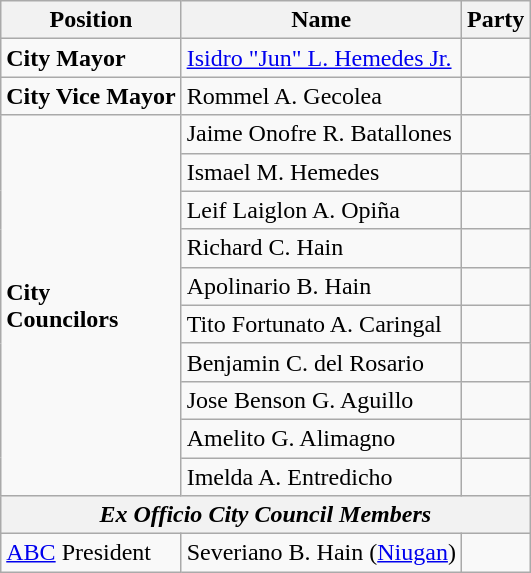<table class=wikitable>
<tr>
<th>Position</th>
<th>Name</th>
<th colspan=2>Party</th>
</tr>
<tr>
<td><strong>City Mayor</strong></td>
<td><a href='#'>Isidro "Jun" L. Hemedes Jr.</a></td>
<td></td>
</tr>
<tr>
<td><strong>City Vice Mayor</strong></td>
<td>Rommel A. Gecolea</td>
<td></td>
</tr>
<tr>
<td rowspan=10><strong>City<br>Councilors</strong></td>
<td>Jaime Onofre R. Batallones</td>
<td></td>
</tr>
<tr>
<td>Ismael M. Hemedes</td>
<td></td>
</tr>
<tr>
<td>Leif Laiglon A. Opiña</td>
<td></td>
</tr>
<tr>
<td>Richard C. Hain</td>
<td></td>
</tr>
<tr>
<td>Apolinario B. Hain</td>
<td></td>
</tr>
<tr>
<td>Tito Fortunato A. Caringal</td>
<td></td>
</tr>
<tr>
<td>Benjamin C. del Rosario</td>
<td></td>
</tr>
<tr>
<td>Jose Benson G. Aguillo</td>
<td></td>
</tr>
<tr>
<td>Amelito G. Alimagno</td>
<td></td>
</tr>
<tr>
<td>Imelda A. Entredicho</td>
<td></td>
</tr>
<tr>
<th colspan=4><strong><em>Ex Officio<em> City Council Members<strong></th>
</tr>
<tr>
<td></strong><a href='#'>ABC</a> President<strong></td>
<td>Severiano B. Hain (<a href='#'>Niugan</a>)</td>
<td></td>
</tr>
</table>
